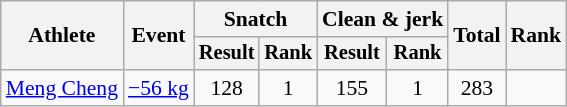<table class="wikitable" style="font-size:90%">
<tr>
<th rowspan="2">Athlete</th>
<th rowspan="2">Event</th>
<th colspan="2">Snatch</th>
<th colspan="2">Clean & jerk</th>
<th rowspan="2">Total</th>
<th rowspan="2">Rank</th>
</tr>
<tr style="font-size:95%">
<th>Result</th>
<th>Rank</th>
<th>Result</th>
<th>Rank</th>
</tr>
<tr align=center>
<td align=left><a href='#'>Meng Cheng</a></td>
<td align=left><a href='#'>−56 kg</a></td>
<td>128</td>
<td>1</td>
<td>155</td>
<td>1</td>
<td>283</td>
<td></td>
</tr>
</table>
